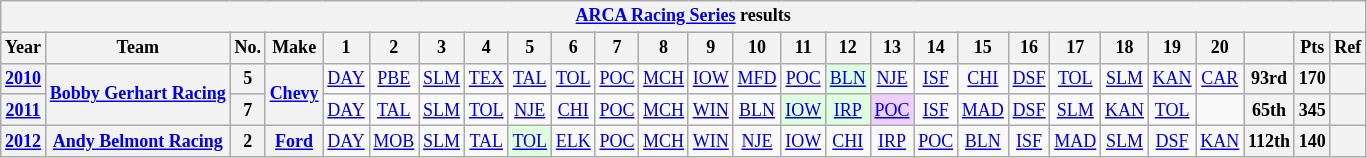<table class="wikitable" style="text-align:center; font-size:75%">
<tr>
<th colspan=48><a href='#'>ARCA Racing Series</a> results</th>
</tr>
<tr>
<th>Year</th>
<th>Team</th>
<th>No.</th>
<th>Make</th>
<th>1</th>
<th>2</th>
<th>3</th>
<th>4</th>
<th>5</th>
<th>6</th>
<th>7</th>
<th>8</th>
<th>9</th>
<th>10</th>
<th>11</th>
<th>12</th>
<th>13</th>
<th>14</th>
<th>15</th>
<th>16</th>
<th>17</th>
<th>18</th>
<th>19</th>
<th>20</th>
<th></th>
<th>Pts</th>
<th>Ref</th>
</tr>
<tr>
<th><a href='#'>2010</a></th>
<th rowspan=2><a href='#'>Bobby Gerhart Racing</a></th>
<th>5</th>
<th rowspan=2><a href='#'>Chevy</a></th>
<td><a href='#'>DAY</a></td>
<td><a href='#'>PBE</a></td>
<td><a href='#'>SLM</a></td>
<td><a href='#'>TEX</a></td>
<td><a href='#'>TAL</a></td>
<td><a href='#'>TOL</a></td>
<td><a href='#'>POC</a></td>
<td><a href='#'>MCH</a></td>
<td><a href='#'>IOW</a></td>
<td><a href='#'>MFD</a></td>
<td><a href='#'>POC</a></td>
<td style="background:#DFFFDF;"><a href='#'>BLN</a><br></td>
<td><a href='#'>NJE</a></td>
<td><a href='#'>ISF</a></td>
<td><a href='#'>CHI</a></td>
<td><a href='#'>DSF</a></td>
<td><a href='#'>TOL</a></td>
<td><a href='#'>SLM</a></td>
<td><a href='#'>KAN</a></td>
<td><a href='#'>CAR</a></td>
<th>93rd</th>
<th>170</th>
<th></th>
</tr>
<tr>
<th><a href='#'>2011</a></th>
<th>7</th>
<td><a href='#'>DAY</a></td>
<td><a href='#'>TAL</a></td>
<td><a href='#'>SLM</a></td>
<td><a href='#'>TOL</a></td>
<td><a href='#'>NJE</a></td>
<td><a href='#'>CHI</a></td>
<td><a href='#'>POC</a></td>
<td><a href='#'>MCH</a></td>
<td><a href='#'>WIN</a></td>
<td><a href='#'>BLN</a></td>
<td style="background:#DFFFDF;"><a href='#'>IOW</a><br></td>
<td style="background:#DFFFDF;"><a href='#'>IRP</a><br></td>
<td style="background:#EFCFFF;"><a href='#'>POC</a><br></td>
<td><a href='#'>ISF</a></td>
<td><a href='#'>MAD</a></td>
<td><a href='#'>DSF</a></td>
<td><a href='#'>SLM</a></td>
<td><a href='#'>KAN</a></td>
<td><a href='#'>TOL</a></td>
<td></td>
<th>65th</th>
<th>345</th>
<th></th>
</tr>
<tr>
<th><a href='#'>2012</a></th>
<th><a href='#'>Andy Belmont Racing</a></th>
<th>2</th>
<th><a href='#'>Ford</a></th>
<td><a href='#'>DAY</a></td>
<td><a href='#'>MOB</a></td>
<td><a href='#'>SLM</a></td>
<td><a href='#'>TAL</a></td>
<td style="background:#DFFFDF;"><a href='#'>TOL</a><br></td>
<td><a href='#'>ELK</a></td>
<td><a href='#'>POC</a></td>
<td><a href='#'>MCH</a></td>
<td><a href='#'>WIN</a></td>
<td><a href='#'>NJE</a></td>
<td><a href='#'>IOW</a></td>
<td><a href='#'>CHI</a></td>
<td><a href='#'>IRP</a></td>
<td><a href='#'>POC</a></td>
<td><a href='#'>BLN</a></td>
<td><a href='#'>ISF</a></td>
<td><a href='#'>MAD</a></td>
<td><a href='#'>SLM</a></td>
<td><a href='#'>DSF</a></td>
<td><a href='#'>KAN</a></td>
<th>112th</th>
<th>140</th>
<th></th>
</tr>
</table>
